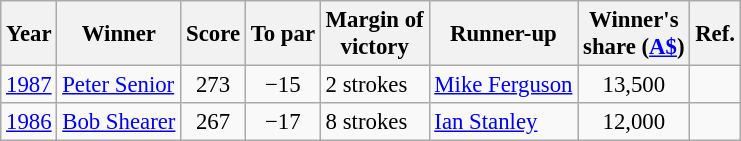<table class=wikitable style="font-size:95%">
<tr>
<th>Year</th>
<th>Winner</th>
<th>Score</th>
<th>To par</th>
<th>Margin of<br>victory</th>
<th>Runner-up</th>
<th>Winner's<br>share (<a href='#'>A$</a>)</th>
<th>Ref.</th>
</tr>
<tr>
<td><a href='#'>1987</a></td>
<td> <a href='#'>Peter Senior</a></td>
<td align=center>273</td>
<td align=center>−15</td>
<td>2 strokes</td>
<td> <a href='#'>Mike Ferguson</a></td>
<td align=center>13,500</td>
<td></td>
</tr>
<tr>
<td><a href='#'>1986</a></td>
<td> <a href='#'>Bob Shearer</a></td>
<td align=center>267</td>
<td align=center>−17</td>
<td>8 strokes</td>
<td> <a href='#'>Ian Stanley</a></td>
<td align=center>12,000</td>
<td></td>
</tr>
</table>
